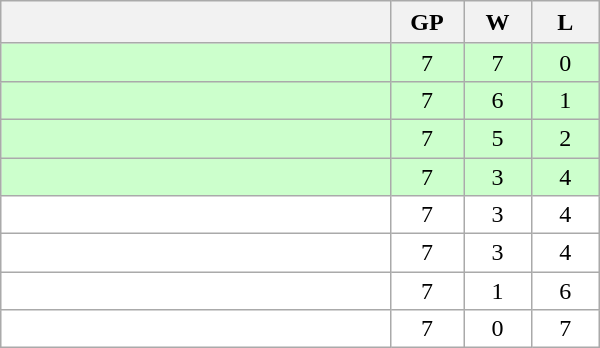<table class="wikitable" width="400" style="text-align:center;">
<tr>
<th bgcolor="#efefef" width="150">　</th>
<th bgcolor="#efefef" width="20">GP</th>
<th bgcolor="#efefef" width="20">W</th>
<th bgcolor="#efefef" width="20">L</th>
</tr>
<tr align=center bgcolor="#ccffcc">
<td align=left></td>
<td>7</td>
<td>7</td>
<td>0</td>
</tr>
<tr align=center bgcolor="#ccffcc">
<td align=left></td>
<td>7</td>
<td>6</td>
<td>1</td>
</tr>
<tr align=center bgcolor="#ccffcc">
<td align=left></td>
<td>7</td>
<td>5</td>
<td>2</td>
</tr>
<tr align=center bgcolor="#ccffcc">
<td align=left></td>
<td>7</td>
<td>3</td>
<td>4</td>
</tr>
<tr align=center bgcolor="#ffffff">
<td align=left></td>
<td>7</td>
<td>3</td>
<td>4</td>
</tr>
<tr align=center bgcolor="#ffffff">
<td align=left></td>
<td>7</td>
<td>3</td>
<td>4</td>
</tr>
<tr align=center bgcolor="#ffffff">
<td align=left></td>
<td>7</td>
<td>1</td>
<td>6</td>
</tr>
<tr align=center bgcolor="#ffffff">
<td align=left></td>
<td>7</td>
<td>0</td>
<td>7</td>
</tr>
</table>
